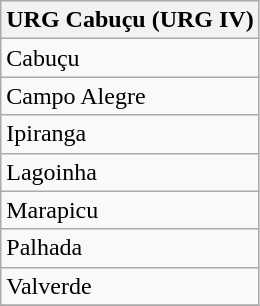<table class="wikitable" style="margin-bottom: 10px;" border="1">
<tr>
<th>URG Cabuçu (URG IV)</th>
</tr>
<tr>
<td>Cabuçu</td>
</tr>
<tr>
<td>Campo Alegre</td>
</tr>
<tr>
<td>Ipiranga</td>
</tr>
<tr>
<td>Lagoinha</td>
</tr>
<tr>
<td>Marapicu</td>
</tr>
<tr>
<td>Palhada</td>
</tr>
<tr>
<td>Valverde</td>
</tr>
<tr>
</tr>
</table>
